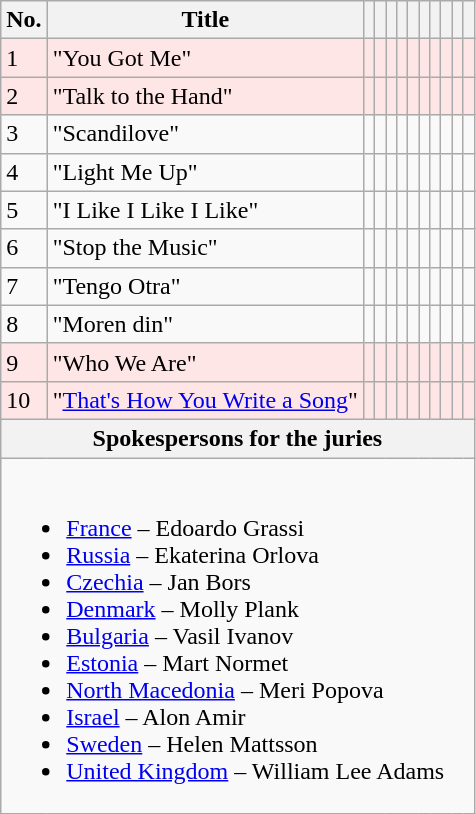<table class="sortable wikitable">
<tr>
<th>No.</th>
<th>Title</th>
<th></th>
<th></th>
<th></th>
<th></th>
<th></th>
<th></th>
<th></th>
<th></th>
<th></th>
<th></th>
</tr>
<tr bgcolor="#FFE6E6">
<td>1</td>
<td>"You Got Me"</td>
<td align="center"></td>
<td></td>
<td></td>
<td></td>
<td></td>
<td></td>
<td></td>
<td></td>
<td></td>
<td align="center"></td>
</tr>
<tr bgcolor="#FFE6E6">
<td>2</td>
<td>"Talk to the Hand"</td>
<td></td>
<td></td>
<td></td>
<td></td>
<td></td>
<td></td>
<td></td>
<td align="center"></td>
<td></td>
<td></td>
</tr>
<tr>
<td>3</td>
<td>"Scandilove"</td>
<td></td>
<td></td>
<td></td>
<td></td>
<td></td>
<td></td>
<td></td>
<td></td>
<td></td>
<td></td>
</tr>
<tr>
<td>4</td>
<td>"Light Me Up"</td>
<td></td>
<td></td>
<td></td>
<td></td>
<td></td>
<td></td>
<td></td>
<td></td>
<td></td>
<td></td>
</tr>
<tr>
<td>5</td>
<td>"I Like I Like I Like"</td>
<td></td>
<td></td>
<td></td>
<td></td>
<td></td>
<td></td>
<td></td>
<td></td>
<td></td>
<td></td>
</tr>
<tr>
<td>6</td>
<td>"Stop the Music"</td>
<td></td>
<td></td>
<td></td>
<td></td>
<td></td>
<td></td>
<td></td>
<td></td>
<td></td>
<td></td>
</tr>
<tr>
<td>7</td>
<td>"Tengo Otra"</td>
<td></td>
<td></td>
<td></td>
<td></td>
<td></td>
<td></td>
<td></td>
<td></td>
<td></td>
<td></td>
</tr>
<tr>
<td>8</td>
<td>"Moren din"</td>
<td></td>
<td></td>
<td></td>
<td></td>
<td></td>
<td></td>
<td></td>
<td></td>
<td></td>
<td></td>
</tr>
<tr bgcolor="#FFE6E6">
<td>9</td>
<td>"Who We Are"</td>
<td></td>
<td></td>
<td></td>
<td align="center"></td>
<td align="center"></td>
<td></td>
<td></td>
<td></td>
<td align="center"></td>
<td></td>
</tr>
<tr bgcolor="#FFE6E6">
<td>10</td>
<td>"<a href='#'>That's How You Write a Song</a>"</td>
<td></td>
<td align="center"></td>
<td align="center"></td>
<td></td>
<td></td>
<td align="center"></td>
<td align="center"></td>
<td></td>
<td></td>
<td></td>
</tr>
<tr>
<th colspan="12">Spokespersons for the juries</th>
</tr>
<tr class="sortbottom">
<td colspan="12"><br><ul><li><a href='#'>France</a> – Edoardo Grassi</li><li><a href='#'>Russia</a> – Ekaterina Orlova</li><li><a href='#'>Czechia</a> – Jan Bors</li><li><a href='#'>Denmark</a> – Molly Plank</li><li><a href='#'>Bulgaria</a> – Vasil Ivanov</li><li><a href='#'>Estonia</a> – Mart Normet</li><li><a href='#'>North Macedonia</a> – Meri Popova</li><li><a href='#'>Israel</a> – Alon Amir</li><li><a href='#'>Sweden</a> – Helen Mattsson</li><li><a href='#'>United Kingdom</a> – William Lee Adams</li></ul></td>
</tr>
</table>
